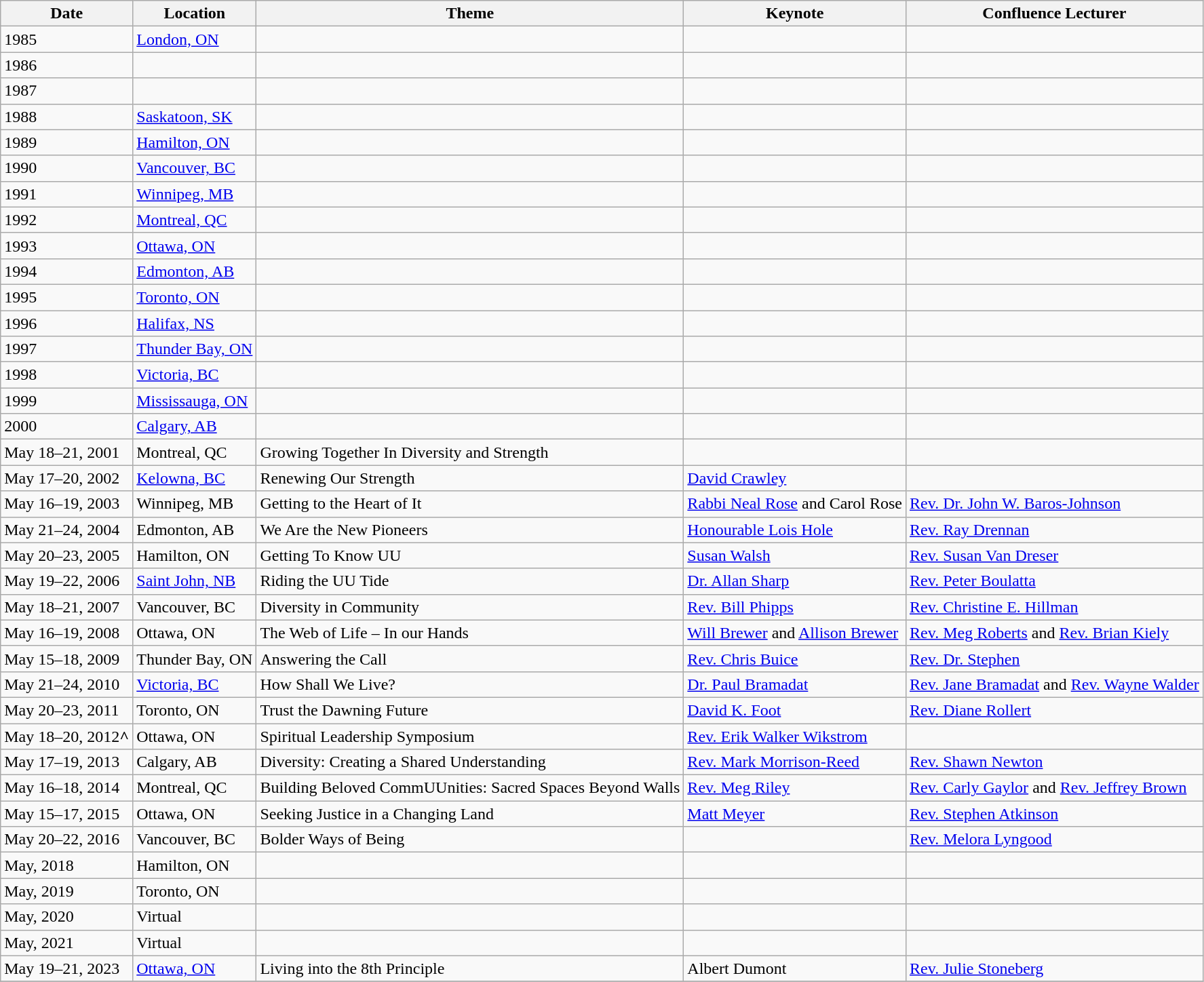<table class="wikitable">
<tr>
<th>Date</th>
<th>Location</th>
<th>Theme</th>
<th>Keynote</th>
<th>Confluence Lecturer</th>
</tr>
<tr>
<td>1985</td>
<td><a href='#'>London, ON</a></td>
<td></td>
<td></td>
<td></td>
</tr>
<tr>
<td>1986</td>
<td></td>
<td></td>
<td></td>
<td></td>
</tr>
<tr>
<td>1987</td>
<td></td>
<td></td>
<td></td>
<td></td>
</tr>
<tr>
<td>1988</td>
<td><a href='#'>Saskatoon, SK</a></td>
<td></td>
<td></td>
<td></td>
</tr>
<tr>
<td>1989</td>
<td><a href='#'>Hamilton, ON</a></td>
<td></td>
<td></td>
<td></td>
</tr>
<tr>
<td>1990</td>
<td><a href='#'>Vancouver, BC</a></td>
<td></td>
<td></td>
<td></td>
</tr>
<tr>
<td>1991</td>
<td><a href='#'>Winnipeg, MB</a></td>
<td></td>
<td></td>
<td></td>
</tr>
<tr>
<td>1992</td>
<td><a href='#'>Montreal, QC</a></td>
<td></td>
<td></td>
<td></td>
</tr>
<tr>
<td>1993</td>
<td><a href='#'>Ottawa, ON</a></td>
<td></td>
<td></td>
<td></td>
</tr>
<tr>
<td>1994</td>
<td><a href='#'>Edmonton, AB</a></td>
<td></td>
<td></td>
<td></td>
</tr>
<tr>
<td>1995</td>
<td><a href='#'>Toronto, ON</a></td>
<td></td>
<td></td>
<td></td>
</tr>
<tr>
<td>1996</td>
<td><a href='#'>Halifax, NS</a></td>
<td></td>
<td></td>
<td></td>
</tr>
<tr>
<td>1997</td>
<td><a href='#'>Thunder Bay, ON</a></td>
<td></td>
<td></td>
<td></td>
</tr>
<tr>
<td>1998</td>
<td><a href='#'>Victoria, BC</a></td>
<td></td>
<td></td>
<td></td>
</tr>
<tr>
<td>1999</td>
<td><a href='#'>Mississauga, ON</a></td>
<td></td>
<td></td>
<td></td>
</tr>
<tr>
<td>2000</td>
<td><a href='#'>Calgary, AB</a></td>
<td></td>
<td></td>
<td></td>
</tr>
<tr>
<td>May 18–21, 2001</td>
<td>Montreal, QC</td>
<td>Growing Together In Diversity and Strength</td>
<td></td>
<td></td>
</tr>
<tr>
<td>May 17–20, 2002</td>
<td><a href='#'>Kelowna, BC</a></td>
<td Widening Our Vision>Renewing Our Strength</td>
<td><a href='#'>David Crawley</a></td>
<td></td>
</tr>
<tr>
<td>May 16–19, 2003</td>
<td>Winnipeg, MB</td>
<td>Getting to the Heart of It</td>
<td><a href='#'>Rabbi Neal Rose</a> and Carol Rose</td>
<td><a href='#'>Rev. Dr. John W. Baros-Johnson</a></td>
</tr>
<tr>
<td>May 21–24, 2004</td>
<td>Edmonton, AB</td>
<td>We Are the New Pioneers</td>
<td><a href='#'>Honourable Lois Hole</a></td>
<td><a href='#'>Rev. Ray Drennan</a></td>
</tr>
<tr>
<td>May 20–23, 2005</td>
<td>Hamilton, ON</td>
<td>Getting To Know UU</td>
<td><a href='#'>Susan Walsh</a></td>
<td><a href='#'>Rev. Susan Van Dreser</a></td>
</tr>
<tr>
<td>May 19–22, 2006</td>
<td><a href='#'>Saint John, NB</a></td>
<td>Riding the UU Tide</td>
<td><a href='#'>Dr. Allan Sharp</a></td>
<td><a href='#'>Rev. Peter Boulatta</a></td>
</tr>
<tr>
<td>May 18–21, 2007</td>
<td>Vancouver, BC</td>
<td>Diversity in Community</td>
<td><a href='#'>Rev. Bill Phipps</a></td>
<td><a href='#'>Rev. Christine E. Hillman</a></td>
</tr>
<tr>
<td>May 16–19, 2008</td>
<td>Ottawa, ON</td>
<td>The Web of Life – In our Hands</td>
<td><a href='#'>Will Brewer</a> and <a href='#'>Allison Brewer</a></td>
<td><a href='#'>Rev. Meg Roberts</a> and <a href='#'>Rev. Brian Kiely</a></td>
</tr>
<tr>
<td>May 15–18, 2009</td>
<td>Thunder Bay, ON</td>
<td>Answering the Call</td>
<td><a href='#'>Rev. Chris Buice</a></td>
<td><a href='#'>Rev. Dr. Stephen</a></td>
</tr>
<tr>
<td>May 21–24, 2010</td>
<td><a href='#'>Victoria, BC</a></td>
<td>How Shall We Live?</td>
<td><a href='#'>Dr. Paul Bramadat</a></td>
<td><a href='#'>Rev. Jane Bramadat</a> and <a href='#'>Rev. Wayne Walder</a></td>
</tr>
<tr>
<td>May 20–23, 2011</td>
<td>Toronto, ON</td>
<td>Trust the Dawning Future</td>
<td><a href='#'>David K. Foot</a></td>
<td><a href='#'>Rev. Diane Rollert</a></td>
</tr>
<tr>
<td>May 18–20, 2012<strong>^</strong></td>
<td>Ottawa, ON</td>
<td>Spiritual Leadership Symposium</td>
<td><a href='#'>Rev. Erik Walker Wikstrom</a></td>
<td></td>
</tr>
<tr>
<td>May 17–19, 2013</td>
<td>Calgary, AB</td>
<td>Diversity: Creating a Shared Understanding</td>
<td><a href='#'>Rev. Mark Morrison-Reed</a></td>
<td><a href='#'>Rev. Shawn Newton</a></td>
</tr>
<tr>
<td>May 16–18, 2014</td>
<td>Montreal, QC</td>
<td>Building Beloved CommUUnities: Sacred Spaces Beyond Walls</td>
<td><a href='#'>Rev. Meg Riley</a></td>
<td><a href='#'>Rev. Carly Gaylor</a> and <a href='#'>Rev. Jeffrey Brown</a></td>
</tr>
<tr>
<td>May 15–17, 2015</td>
<td>Ottawa, ON</td>
<td>Seeking Justice in a Changing Land</td>
<td><a href='#'>Matt Meyer</a></td>
<td><a href='#'>Rev. Stephen Atkinson</a></td>
</tr>
<tr>
<td>May 20–22, 2016</td>
<td>Vancouver, BC</td>
<td>Bolder Ways of Being</td>
<td></td>
<td><a href='#'>Rev. Melora Lyngood</a></td>
</tr>
<tr>
<td>May, 2018</td>
<td>Hamilton, ON</td>
<td></td>
<td></td>
<td></td>
</tr>
<tr>
<td>May, 2019</td>
<td>Toronto, ON</td>
<td></td>
<td></td>
<td></td>
</tr>
<tr>
<td>May, 2020</td>
<td>Virtual</td>
<td></td>
<td></td>
<td></td>
</tr>
<tr>
<td>May, 2021</td>
<td>Virtual</td>
<td></td>
<td></td>
<td></td>
</tr>
<tr>
<td>May 19–21, 2023</td>
<td><a href='#'>Ottawa, ON</a></td>
<td>Living into the 8th Principle</td>
<td>Albert Dumont</td>
<td><a href='#'>Rev. Julie Stoneberg</a></td>
</tr>
<tr>
</tr>
</table>
